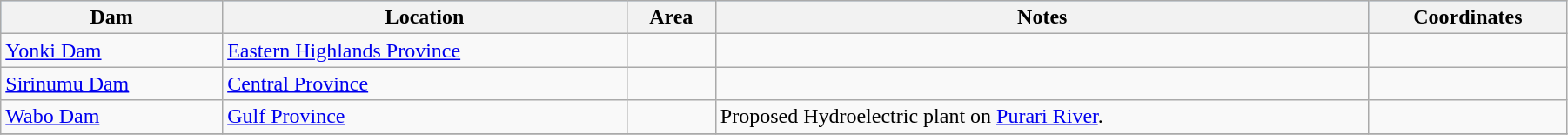<table class="wikitable sortable" width=95%>
<tr bgcolor=#99CCFF>
<th>Dam</th>
<th>Location</th>
<th data-sort-type="number">Area</th>
<th>Notes</th>
<th>Coordinates</th>
</tr>
<tr>
<td><a href='#'>Yonki Dam</a></td>
<td><a href='#'>Eastern Highlands Province</a></td>
<td></td>
<td></td>
<td></td>
</tr>
<tr>
<td><a href='#'>Sirinumu Dam</a></td>
<td><a href='#'>Central Province</a></td>
<td></td>
<td></td>
<td></td>
</tr>
<tr>
<td><a href='#'>Wabo Dam</a></td>
<td><a href='#'>Gulf Province</a></td>
<td></td>
<td>Proposed Hydroelectric  plant  on <a href='#'>Purari River</a>.</td>
<td></td>
</tr>
<tr>
</tr>
</table>
